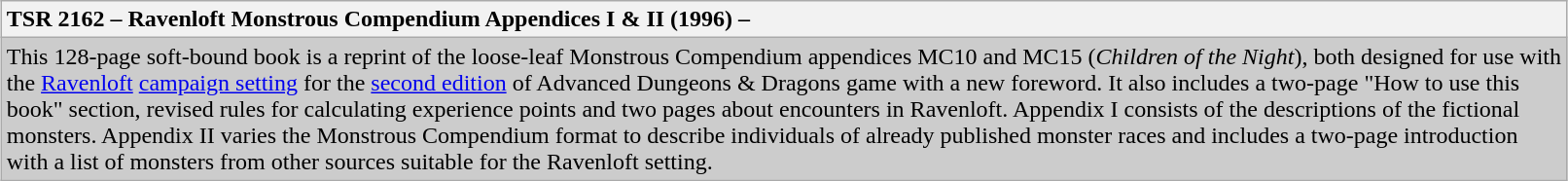<table class="wikitable collapsible" style="margin:15px; width:85%;">
<tr>
<th colspan="5" style="text-align:left">TSR 2162 – Ravenloft Monstrous Compendium Appendices I & II (1996) – </th>
</tr>
<tr style="background:#ccc;">
<td colspan="5">This 128-page soft-bound book is a reprint of the loose-leaf Monstrous Compendium appendices MC10 and MC15 (<em>Children of the Night</em>), both designed for use with the <a href='#'>Ravenloft</a> <a href='#'>campaign setting</a> for the <a href='#'>second edition</a> of Advanced Dungeons & Dragons game with a new foreword. It also includes a two-page "How to use this book" section, revised rules for calculating experience points and two pages about encounters in Ravenloft. Appendix I consists of the descriptions of the fictional monsters. Appendix II varies the Monstrous Compendium format to describe individuals of already published monster races and includes a two-page introduction with a list of monsters from other sources suitable for the Ravenloft setting.</td>
</tr>
</table>
